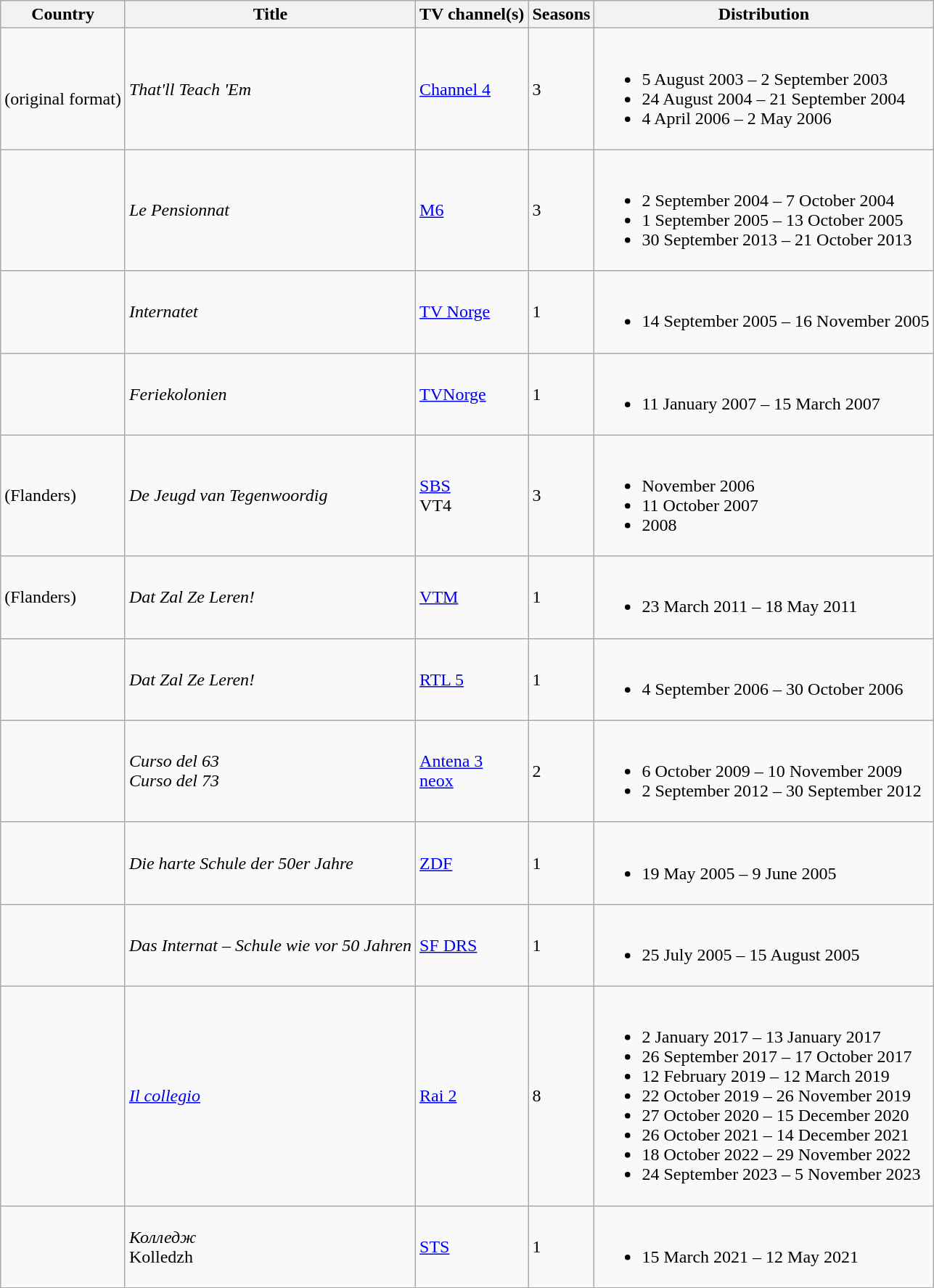<table class="wikitable">
<tr>
<th>Country</th>
<th>Title</th>
<th>TV channel(s)</th>
<th>Seasons</th>
<th>Distribution</th>
</tr>
<tr>
<td><br>(original format)</td>
<td><em>That'll Teach 'Em</em></td>
<td><a href='#'>Channel 4</a></td>
<td>3</td>
<td><br><ul><li>5 August 2003 – 2 September 2003</li><li>24 August 2004 – 21 September 2004</li><li>4 April 2006 – 2 May 2006</li></ul></td>
</tr>
<tr>
<td></td>
<td><em>Le Pensionnat</em></td>
<td><a href='#'>M6</a></td>
<td>3</td>
<td><br><ul><li>2 September 2004 – 7 October 2004</li><li>1 September 2005 – 13 October 2005</li><li>30 September 2013 – 21 October 2013</li></ul></td>
</tr>
<tr>
<td></td>
<td><em>Internatet</em></td>
<td><a href='#'>TV Norge</a></td>
<td>1</td>
<td><br><ul><li>14 September 2005 – 16 November 2005</li></ul></td>
</tr>
<tr>
<td></td>
<td><em>Feriekolonien</em></td>
<td><a href='#'>TVNorge</a></td>
<td>1</td>
<td><br><ul><li>11 January 2007 – 15 March 2007</li></ul></td>
</tr>
<tr>
<td> (Flanders)</td>
<td><em>De Jeugd van Tegenwoordig</em></td>
<td><a href='#'>SBS</a><br>VT4</td>
<td>3</td>
<td><br><ul><li>November 2006</li><li>11 October 2007</li><li>2008</li></ul></td>
</tr>
<tr>
<td> (Flanders)</td>
<td><em>Dat Zal Ze Leren!</em></td>
<td><a href='#'>VTM</a></td>
<td>1</td>
<td><br><ul><li>23 March 2011 – 18 May 2011</li></ul></td>
</tr>
<tr>
<td></td>
<td><em>Dat Zal Ze Leren!</em></td>
<td><a href='#'>RTL 5</a></td>
<td>1</td>
<td><br><ul><li>4 September 2006 – 30 October 2006</li></ul></td>
</tr>
<tr>
<td></td>
<td><em>Curso del 63</em><br><em>Curso del 73</em></td>
<td><a href='#'>Antena 3</a> <br> <a href='#'>neox</a></td>
<td>2</td>
<td><br><ul><li>6 October 2009 – 10 November 2009</li><li>2 September 2012 – 30 September 2012</li></ul></td>
</tr>
<tr>
<td></td>
<td><em>Die harte Schule der 50er Jahre</em></td>
<td><a href='#'>ZDF</a></td>
<td>1</td>
<td><br><ul><li>19 May 2005 – 9 June 2005</li></ul></td>
</tr>
<tr>
<td></td>
<td><em>Das Internat – Schule wie vor 50 Jahren</em></td>
<td><a href='#'>SF DRS</a></td>
<td>1</td>
<td><br><ul><li>25 July 2005 – 15 August 2005</li></ul></td>
</tr>
<tr>
<td></td>
<td><em><a href='#'>Il collegio</a></em></td>
<td><a href='#'>Rai 2</a></td>
<td>8</td>
<td><br><ul><li>2 January 2017 – 13 January 2017</li><li>26 September 2017 – 17 October 2017</li><li>12 February 2019 – 12 March 2019</li><li>22 October 2019 – 26 November 2019</li><li>27 October 2020 – 15 December 2020</li><li>26 October 2021 – 14 December 2021</li><li>18 October 2022 – 29 November 2022</li><li>24 September 2023 – 5 November 2023</li></ul></td>
</tr>
<tr>
<td></td>
<td><em>Колледж</em><br>Kolledzh</td>
<td><a href='#'>STS</a></td>
<td>1</td>
<td><br><ul><li>15 March 2021 – 12 May 2021</li></ul></td>
</tr>
</table>
